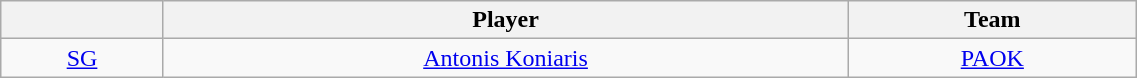<table class="wikitable" style="text-align: center;" width="60%">
<tr>
<th style="text-align:center;"></th>
<th style="text-align:center;">Player</th>
<th style="text-align:center;">Team</th>
</tr>
<tr>
<td style="text-align:center;"><a href='#'>SG</a></td>
<td> <a href='#'>Antonis Koniaris</a></td>
<td><a href='#'>PAOK</a></td>
</tr>
</table>
